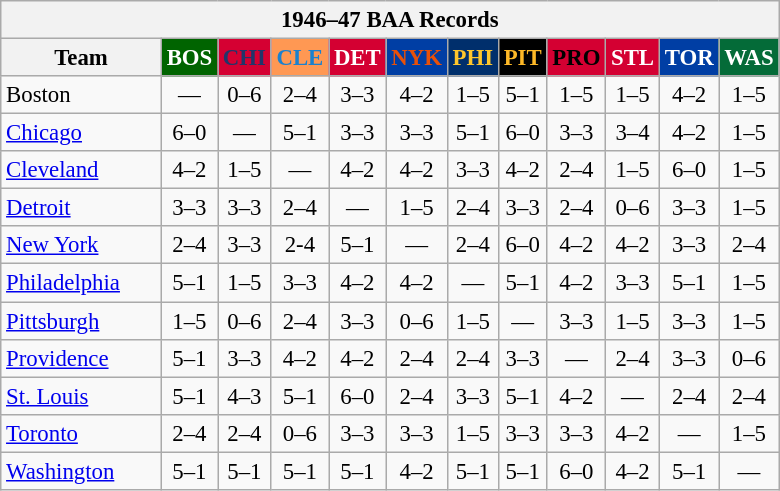<table class="wikitable" style="font-size:95%; text-align:center;">
<tr>
<th colspan=12>1946–47 BAA Records</th>
</tr>
<tr>
<th width=100>Team</th>
<th style="background:#006400;color:#FFFFFF;width=35">BOS</th>
<th style="background:#D50032;color:#22356A;width=35">CHI</th>
<th style="background:#FF9853;color:#1B81CE;width=35">CLE</th>
<th style="background:#D40032;color:#FFFFFF;width=35">DET</th>
<th style="background:#003EA4;color:#E85109;width=35">NYK</th>
<th style="background:#002F6C;color:#FFC72C;width=35">PHI</th>
<th style="background:#000000;color:#FDB827;width=35">PIT</th>
<th style="background:#D40032;color:#000000;width=35">PRO</th>
<th style="background:#D40032;color:#FFFFFF;width=35">STL</th>
<th style="background:#003EA4;color:#FFFFFF;width=35">TOR</th>
<th style="background:#046B38;color:#FFFFFF;width=35">WAS</th>
</tr>
<tr>
<td style="text-align:left;">Boston</td>
<td>—</td>
<td>0–6</td>
<td>2–4</td>
<td>3–3</td>
<td>4–2</td>
<td>1–5</td>
<td>5–1</td>
<td>1–5</td>
<td>1–5</td>
<td>4–2</td>
<td>1–5</td>
</tr>
<tr>
<td style="text-align:left;"><a href='#'>Chicago</a></td>
<td>6–0</td>
<td>—</td>
<td>5–1</td>
<td>3–3</td>
<td>3–3</td>
<td>5–1</td>
<td>6–0</td>
<td>3–3</td>
<td>3–4</td>
<td>4–2</td>
<td>1–5</td>
</tr>
<tr>
<td style="text-align:left;"><a href='#'>Cleveland</a></td>
<td>4–2</td>
<td>1–5</td>
<td>—</td>
<td>4–2</td>
<td>4–2</td>
<td>3–3</td>
<td>4–2</td>
<td>2–4</td>
<td>1–5</td>
<td>6–0</td>
<td>1–5</td>
</tr>
<tr>
<td style="text-align:left;"><a href='#'>Detroit</a></td>
<td>3–3</td>
<td>3–3</td>
<td>2–4</td>
<td>—</td>
<td>1–5</td>
<td>2–4</td>
<td>3–3</td>
<td>2–4</td>
<td>0–6</td>
<td>3–3</td>
<td>1–5</td>
</tr>
<tr>
<td style="text-align:left;"><a href='#'>New York</a></td>
<td>2–4</td>
<td>3–3</td>
<td>2-4</td>
<td>5–1</td>
<td>—</td>
<td>2–4</td>
<td>6–0</td>
<td>4–2</td>
<td>4–2</td>
<td>3–3</td>
<td>2–4</td>
</tr>
<tr>
<td style="text-align:left;"><a href='#'>Philadelphia</a></td>
<td>5–1</td>
<td>1–5</td>
<td>3–3</td>
<td>4–2</td>
<td>4–2</td>
<td>—</td>
<td>5–1</td>
<td>4–2</td>
<td>3–3</td>
<td>5–1</td>
<td>1–5</td>
</tr>
<tr>
<td style="text-align:left;"><a href='#'>Pittsburgh</a></td>
<td>1–5</td>
<td>0–6</td>
<td>2–4</td>
<td>3–3</td>
<td>0–6</td>
<td>1–5</td>
<td>—</td>
<td>3–3</td>
<td>1–5</td>
<td>3–3</td>
<td>1–5</td>
</tr>
<tr>
<td style="text-align:left;"><a href='#'>Providence</a></td>
<td>5–1</td>
<td>3–3</td>
<td>4–2</td>
<td>4–2</td>
<td>2–4</td>
<td>2–4</td>
<td>3–3</td>
<td>—</td>
<td>2–4</td>
<td>3–3</td>
<td>0–6</td>
</tr>
<tr>
<td style="text-align:left;"><a href='#'>St. Louis</a></td>
<td>5–1</td>
<td>4–3</td>
<td>5–1</td>
<td>6–0</td>
<td>2–4</td>
<td>3–3</td>
<td>5–1</td>
<td>4–2</td>
<td>—</td>
<td>2–4</td>
<td>2–4</td>
</tr>
<tr>
<td style="text-align:left;"><a href='#'>Toronto</a></td>
<td>2–4</td>
<td>2–4</td>
<td>0–6</td>
<td>3–3</td>
<td>3–3</td>
<td>1–5</td>
<td>3–3</td>
<td>3–3</td>
<td>4–2</td>
<td>—</td>
<td>1–5</td>
</tr>
<tr>
<td style="text-align:left;"><a href='#'>Washington</a></td>
<td>5–1</td>
<td>5–1</td>
<td>5–1</td>
<td>5–1</td>
<td>4–2</td>
<td>5–1</td>
<td>5–1</td>
<td>6–0</td>
<td>4–2</td>
<td>5–1</td>
<td>—</td>
</tr>
</table>
